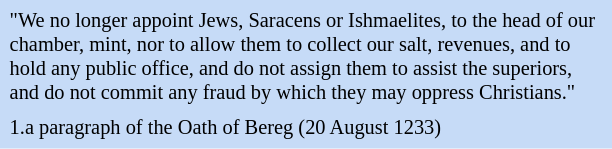<table class="toccolours" style="float: right; margin-left: 2em; margin-right: 1em; font-size: 85%; background:#c6dbf7; color:black; width:30em; max-width: 40%;" cellspacing="5">
<tr>
<td style="text-align: left;">"We no longer appoint Jews, Saracens or Ishmaelites, to the head of our chamber, mint, nor to allow them to collect our salt, revenues, and to hold any public office, and do not assign them to assist the superiors, and do not commit any fraud by which they may oppress Christians."</td>
</tr>
<tr>
<td style="text-align: left;">1.a paragraph of the Oath of Bereg (20 August 1233)</td>
</tr>
</table>
